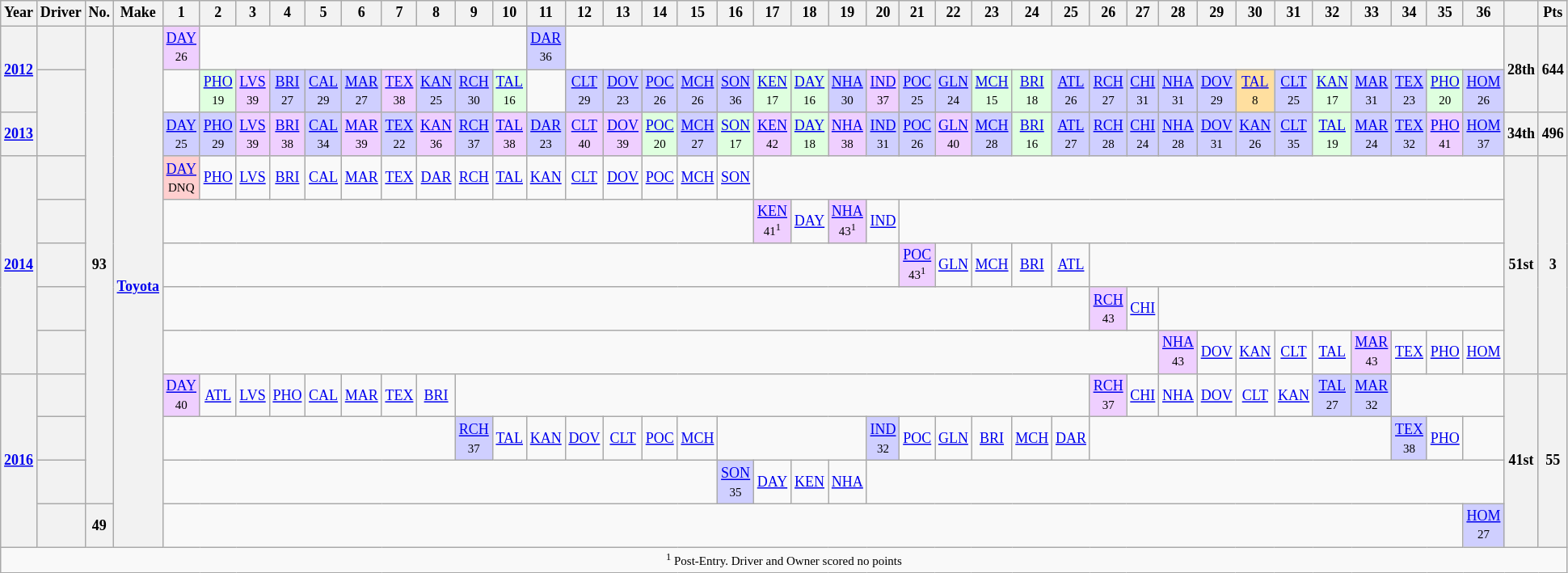<table class="wikitable" style="text-align:center; font-size:75%">
<tr>
<th>Year</th>
<th>Driver</th>
<th>No.</th>
<th>Make</th>
<th>1</th>
<th>2</th>
<th>3</th>
<th>4</th>
<th>5</th>
<th>6</th>
<th>7</th>
<th>8</th>
<th>9</th>
<th>10</th>
<th>11</th>
<th>12</th>
<th>13</th>
<th>14</th>
<th>15</th>
<th>16</th>
<th>17</th>
<th>18</th>
<th>19</th>
<th>20</th>
<th>21</th>
<th>22</th>
<th>23</th>
<th>24</th>
<th>25</th>
<th>26</th>
<th>27</th>
<th>28</th>
<th>29</th>
<th>30</th>
<th>31</th>
<th>32</th>
<th>33</th>
<th>34</th>
<th>35</th>
<th>36</th>
<th></th>
<th>Pts</th>
</tr>
<tr>
<th rowspan=2><a href='#'>2012</a></th>
<th></th>
<th rowspan=11>93</th>
<th rowspan="12"><a href='#'>Toyota</a></th>
<td style="background:#EFCFFF;"><a href='#'>DAY</a><br><small>26</small></td>
<td colspan=9></td>
<td style="background:#CFCFFF;"><a href='#'>DAR</a><br><small>36</small></td>
<td colspan=25></td>
<th rowspan=2>28th</th>
<th rowspan=2>644</th>
</tr>
<tr>
<th rowspan=2></th>
<td></td>
<td style="background:#DFFFDF;"><a href='#'>PHO</a><br><small>19</small></td>
<td style="background:#EFCFFF;"><a href='#'>LVS</a><br><small>39</small></td>
<td style="background:#CFCFFF;"><a href='#'>BRI</a><br><small>27</small></td>
<td style="background:#CFCFFF;"><a href='#'>CAL</a><br><small>29</small></td>
<td style="background:#CFCFFF;"><a href='#'>MAR</a><br><small>27</small></td>
<td style="background:#EFCFFF;"><a href='#'>TEX</a><br><small>38</small></td>
<td style="background:#CFCFFF;"><a href='#'>KAN</a><br><small>25</small></td>
<td style="background:#CFCFFF;"><a href='#'>RCH</a><br><small>30</small></td>
<td style="background:#DFFFDF;"><a href='#'>TAL</a><br><small>16</small></td>
<td></td>
<td style="background:#CFCFFF;"><a href='#'>CLT</a><br><small>29</small></td>
<td style="background:#CFCFFF;"><a href='#'>DOV</a><br><small>23</small></td>
<td style="background:#CFCFFF;"><a href='#'>POC</a><br><small>26</small></td>
<td style="background:#CFCFFF;"><a href='#'>MCH</a><br><small>26</small></td>
<td style="background:#CFCFFF;"><a href='#'>SON</a><br><small>36</small></td>
<td style="background:#DFFFDF;"><a href='#'>KEN</a><br><small>17</small></td>
<td style="background:#DFFFDF;"><a href='#'>DAY</a><br><small>16</small></td>
<td style="background:#CFCFFF;"><a href='#'>NHA</a><br><small>30</small></td>
<td style="background:#EFCFFF;"><a href='#'>IND</a><br><small>37</small></td>
<td style="background:#CFCFFF;"><a href='#'>POC</a><br><small>25</small></td>
<td style="background:#CFCFFF;"><a href='#'>GLN</a><br><small>24</small></td>
<td style="background:#DFFFDF;"><a href='#'>MCH</a><br><small>15</small></td>
<td style="background:#DFFFDF;"><a href='#'>BRI</a><br><small>18</small></td>
<td style="background:#CFCFFF;"><a href='#'>ATL</a><br><small>26</small></td>
<td style="background:#CFCFFF;"><a href='#'>RCH</a><br><small>27</small></td>
<td style="background:#CFCFFF;"><a href='#'>CHI</a><br><small>31</small></td>
<td style="background:#CFCFFF;"><a href='#'>NHA</a><br><small>31</small></td>
<td style="background:#CFCFFF;"><a href='#'>DOV</a><br><small>29</small></td>
<td style="background:#FFDF9F;"><a href='#'>TAL</a><br><small>8</small></td>
<td style="background:#CFCFFF;"><a href='#'>CLT</a><br><small>25</small></td>
<td style="background:#DFFFDF;"><a href='#'>KAN</a><br><small>17</small></td>
<td style="background:#CFCFFF;"><a href='#'>MAR</a><br><small>31</small></td>
<td style="background:#CFCFFF;"><a href='#'>TEX</a><br><small>23</small></td>
<td style="background:#DFFFDF;"><a href='#'>PHO</a><br><small>20</small></td>
<td style="background:#CFCFFF;"><a href='#'>HOM</a><br><small>26</small></td>
</tr>
<tr>
<th><a href='#'>2013</a></th>
<td style="background:#CFCFFF;"><a href='#'>DAY</a><br><small>25</small></td>
<td style="background:#CFCFFF;"><a href='#'>PHO</a><br><small>29</small></td>
<td style="background:#EFCFFF;"><a href='#'>LVS</a><br><small>39</small></td>
<td style="background:#EFCFFF;"><a href='#'>BRI</a><br><small>38</small></td>
<td style="background:#CFCFFF;"><a href='#'>CAL</a><br><small>34</small></td>
<td style="background:#EFCFFF;"><a href='#'>MAR</a><br><small>39</small></td>
<td style="background:#CFCFFF;"><a href='#'>TEX</a><br><small>22</small></td>
<td style="background:#EFCFFF;"><a href='#'>KAN</a><br><small>36</small></td>
<td style="background:#CFCFFF;"><a href='#'>RCH</a><br><small>37</small></td>
<td style="background:#EFCFFF;"><a href='#'>TAL</a><br><small>38</small></td>
<td style="background:#CFCFFF;"><a href='#'>DAR</a><br><small>23</small></td>
<td style="background:#EFCFFF;"><a href='#'>CLT</a><br><small>40</small></td>
<td style="background:#EFCFFF;"><a href='#'>DOV</a><br><small>39</small></td>
<td style="background:#DFFFDF;"><a href='#'>POC</a><br><small>20</small></td>
<td style="background:#CFCFFF;"><a href='#'>MCH</a><br><small>27</small></td>
<td style="background:#DFFFDF;"><a href='#'>SON</a><br><small>17</small></td>
<td style="background:#EFCFFF;"><a href='#'>KEN</a><br><small>42</small></td>
<td style="background:#DFFFDF;"><a href='#'>DAY</a><br><small>18</small></td>
<td style="background:#EFCFFF;"><a href='#'>NHA</a><br><small>38</small></td>
<td style="background:#CFCFFF;"><a href='#'>IND</a><br><small>31</small></td>
<td style="background:#CFCFFF;"><a href='#'>POC</a><br><small>26</small></td>
<td style="background:#EFCFFF;"><a href='#'>GLN</a><br><small>40</small></td>
<td style="background:#CFCFFF;"><a href='#'>MCH</a><br><small>28</small></td>
<td style="background:#DFFFDF;"><a href='#'>BRI</a><br><small>16</small></td>
<td style="background:#CFCFFF;"><a href='#'>ATL</a><br><small>27</small></td>
<td style="background:#CFCFFF;"><a href='#'>RCH</a><br><small>28</small></td>
<td style="background:#CFCFFF;"><a href='#'>CHI</a><br><small>24</small></td>
<td style="background:#CFCFFF;"><a href='#'>NHA</a><br><small>28</small></td>
<td style="background:#CFCFFF;"><a href='#'>DOV</a><br><small>31</small></td>
<td style="background:#CFCFFF;"><a href='#'>KAN</a><br><small>26</small></td>
<td style="background:#CFCFFF;"><a href='#'>CLT</a><br><small>35</small></td>
<td style="background:#DFFFDF;"><a href='#'>TAL</a><br><small>19</small></td>
<td style="background:#CFCFFF;"><a href='#'>MAR</a><br><small>24</small></td>
<td style="background:#CFCFFF;"><a href='#'>TEX</a><br><small>32</small></td>
<td style="background:#EFCFFF;"><a href='#'>PHO</a><br><small>41</small></td>
<td style="background:#CFCFFF;"><a href='#'>HOM</a><br><small>37</small></td>
<th>34th</th>
<th>496</th>
</tr>
<tr>
<th rowspan=5><a href='#'>2014</a></th>
<th></th>
<td style="background:#FFCFCF;"><a href='#'>DAY</a><br><small>DNQ</small></td>
<td><a href='#'>PHO</a></td>
<td><a href='#'>LVS</a></td>
<td><a href='#'>BRI</a></td>
<td><a href='#'>CAL</a></td>
<td><a href='#'>MAR</a></td>
<td><a href='#'>TEX</a></td>
<td><a href='#'>DAR</a></td>
<td><a href='#'>RCH</a></td>
<td><a href='#'>TAL</a></td>
<td><a href='#'>KAN</a></td>
<td><a href='#'>CLT</a></td>
<td><a href='#'>DOV</a></td>
<td><a href='#'>POC</a></td>
<td><a href='#'>MCH</a></td>
<td><a href='#'>SON</a></td>
<td colspan=20></td>
<th rowspan=5>51st</th>
<th rowspan=5>3</th>
</tr>
<tr>
<th></th>
<td colspan=16></td>
<td style="background:#EFCFFF;"><a href='#'>KEN</a><br><small>41<sup>1</sup></small></td>
<td><a href='#'>DAY</a></td>
<td style="background:#EFCFFF;"><a href='#'>NHA</a><br><small>43<sup>1</sup></small></td>
<td><a href='#'>IND</a></td>
<td colspan=16></td>
</tr>
<tr>
<th></th>
<td colspan=20></td>
<td style="background:#EFCFFF;"><a href='#'>POC</a><br><small>43<sup>1</sup></small></td>
<td><a href='#'>GLN</a></td>
<td><a href='#'>MCH</a></td>
<td><a href='#'>BRI</a></td>
<td><a href='#'>ATL</a></td>
<td colspan=11></td>
</tr>
<tr>
<th></th>
<td colspan=25></td>
<td style="background:#EFCFFF;"><a href='#'>RCH</a><br><small>43</small></td>
<td><a href='#'>CHI</a></td>
<td colspan=9></td>
</tr>
<tr>
<th></th>
<td colspan=27></td>
<td style="background:#EFCFFF;"><a href='#'>NHA</a><br><small>43</small></td>
<td><a href='#'>DOV</a></td>
<td><a href='#'>KAN</a></td>
<td><a href='#'>CLT</a></td>
<td><a href='#'>TAL</a></td>
<td style="background:#EFCFFF;"><a href='#'>MAR</a><br><small>43</small></td>
<td><a href='#'>TEX</a></td>
<td><a href='#'>PHO</a></td>
<td><a href='#'>HOM</a></td>
</tr>
<tr>
<th rowspan=4><a href='#'>2016</a></th>
<th></th>
<td style="background:#EFCFFF;"><a href='#'>DAY</a><br><small>40</small></td>
<td><a href='#'>ATL</a></td>
<td><a href='#'>LVS</a></td>
<td><a href='#'>PHO</a></td>
<td><a href='#'>CAL</a></td>
<td><a href='#'>MAR</a></td>
<td><a href='#'>TEX</a></td>
<td><a href='#'>BRI</a></td>
<td colspan=17></td>
<td style="background:#EFCFFF;"><a href='#'>RCH</a><br><small>37</small></td>
<td><a href='#'>CHI</a></td>
<td><a href='#'>NHA</a></td>
<td><a href='#'>DOV</a></td>
<td><a href='#'>CLT</a></td>
<td><a href='#'>KAN</a></td>
<td style="background:#CFCFFF;"><a href='#'>TAL</a><br><small>27</small></td>
<td style="background:#CFCFFF;"><a href='#'>MAR</a><br><small>32</small></td>
<td colspan=3></td>
<th rowspan=4>41st</th>
<th rowspan=4>55</th>
</tr>
<tr>
<th></th>
<td colspan=8></td>
<td style="background:#CFCFFF;"><a href='#'>RCH</a><br><small>37</small></td>
<td><a href='#'>TAL</a></td>
<td><a href='#'>KAN</a></td>
<td><a href='#'>DOV</a></td>
<td><a href='#'>CLT</a></td>
<td><a href='#'>POC</a></td>
<td><a href='#'>MCH</a></td>
<td colspan=4></td>
<td style="background:#CFCFFF;"><a href='#'>IND</a><br><small>32</small></td>
<td><a href='#'>POC</a></td>
<td><a href='#'>GLN</a></td>
<td><a href='#'>BRI</a></td>
<td><a href='#'>MCH</a></td>
<td><a href='#'>DAR</a></td>
<td colspan=8></td>
<td style="background:#CFCFFF;"><a href='#'>TEX</a><br><small>38</small></td>
<td><a href='#'>PHO</a></td>
<td></td>
</tr>
<tr>
<th></th>
<td colspan=15></td>
<td style="background:#CFCFFF;"><a href='#'>SON</a><br><small>35</small></td>
<td><a href='#'>DAY</a></td>
<td><a href='#'>KEN</a></td>
<td><a href='#'>NHA</a></td>
<td colspan=17></td>
</tr>
<tr>
<th></th>
<th>49</th>
<td colspan=35></td>
<td style="background:#CFCFFF;"><a href='#'>HOM</a><br><small>27</small></td>
</tr>
<tr>
<td colspan=42><small><sup>1</sup> Post-Entry. Driver and Owner scored no points</small></td>
</tr>
</table>
